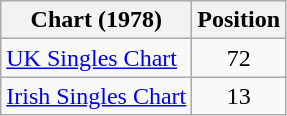<table class="wikitable">
<tr>
<th>Chart (1978)</th>
<th>Position</th>
</tr>
<tr>
<td><a href='#'>UK Singles Chart</a></td>
<td align="center">72</td>
</tr>
<tr>
<td><a href='#'>Irish Singles Chart</a></td>
<td align="center">13</td>
</tr>
</table>
